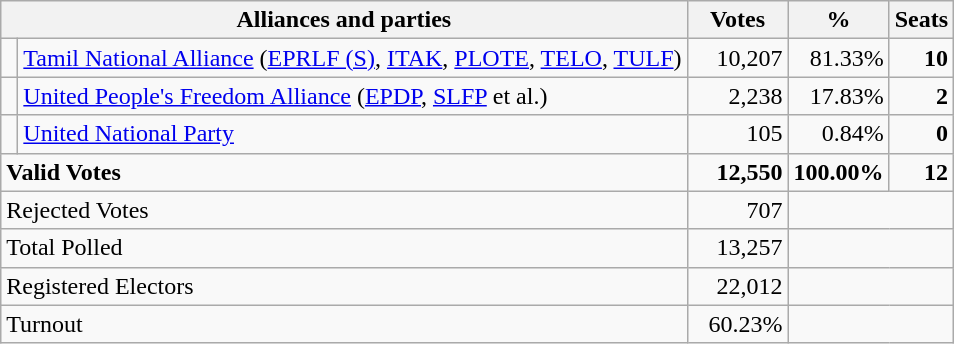<table class="wikitable" border="1" style="text-align:right;">
<tr>
<th valign=bottom align=left colspan=2>Alliances and parties</th>
<th valign=bottom align=center width="60">Votes</th>
<th valign=bottom align=center width="50">%</th>
<th valign=bottom align=center>Seats</th>
</tr>
<tr>
<td bgcolor=> </td>
<td align=left><a href='#'>Tamil National Alliance</a> (<a href='#'>EPRLF (S)</a>, <a href='#'>ITAK</a>, <a href='#'>PLOTE</a>, <a href='#'>TELO</a>, <a href='#'>TULF</a>)</td>
<td>10,207</td>
<td>81.33%</td>
<td><strong>10</strong></td>
</tr>
<tr>
<td bgcolor=> </td>
<td align=left><a href='#'>United People's Freedom Alliance</a> (<a href='#'>EPDP</a>, <a href='#'>SLFP</a> et al.)</td>
<td>2,238</td>
<td>17.83%</td>
<td><strong>2</strong></td>
</tr>
<tr>
<td bgcolor=> </td>
<td align=left><a href='#'>United National Party</a></td>
<td>105</td>
<td>0.84%</td>
<td><strong>0</strong></td>
</tr>
<tr>
<td colspan=2 align=left><strong>Valid Votes</strong></td>
<td><strong>12,550</strong></td>
<td><strong>100.00%</strong></td>
<td><strong>12</strong></td>
</tr>
<tr>
<td colspan=2 align=left>Rejected Votes</td>
<td>707</td>
<td colspan=2></td>
</tr>
<tr>
<td colspan=2 align=left>Total Polled</td>
<td>13,257</td>
<td colspan=2></td>
</tr>
<tr>
<td colspan=2 align=left>Registered Electors</td>
<td>22,012</td>
<td colspan=2></td>
</tr>
<tr>
<td colspan=2 align=left>Turnout</td>
<td>60.23%</td>
<td colspan=2></td>
</tr>
</table>
